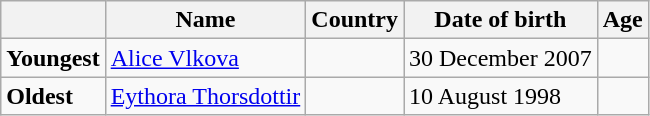<table class="wikitable">
<tr>
<th></th>
<th><strong>Name</strong></th>
<th><strong>Country</strong></th>
<th><strong>Date of birth</strong></th>
<th><strong>Age</strong></th>
</tr>
<tr>
<td><strong>Youngest</strong></td>
<td><a href='#'>Alice Vlkova</a></td>
<td></td>
<td>30 December 2007</td>
<td></td>
</tr>
<tr>
<td><strong>Oldest</strong></td>
<td><a href='#'>Eythora Thorsdottir</a></td>
<td></td>
<td>10 August 1998</td>
<td></td>
</tr>
</table>
